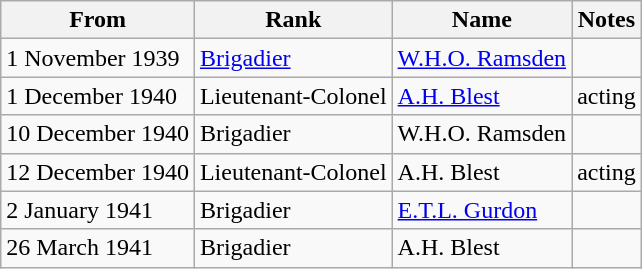<table class="wikitable">
<tr>
<th>From</th>
<th>Rank</th>
<th>Name</th>
<th>Notes</th>
</tr>
<tr>
<td>1 November 1939</td>
<td><a href='#'>Brigadier</a></td>
<td><a href='#'>W.H.O. Ramsden</a></td>
<td></td>
</tr>
<tr>
<td>1 December 1940</td>
<td>Lieutenant-Colonel</td>
<td><a href='#'>A.H. Blest</a></td>
<td>acting</td>
</tr>
<tr>
<td>10 December 1940</td>
<td>Brigadier</td>
<td>W.H.O. Ramsden</td>
<td></td>
</tr>
<tr>
<td>12 December 1940</td>
<td>Lieutenant-Colonel</td>
<td>A.H. Blest</td>
<td>acting</td>
</tr>
<tr>
<td>2 January 1941</td>
<td>Brigadier</td>
<td><a href='#'>E.T.L. Gurdon</a></td>
<td></td>
</tr>
<tr>
<td>26 March 1941</td>
<td>Brigadier</td>
<td>A.H. Blest</td>
<td></td>
</tr>
</table>
